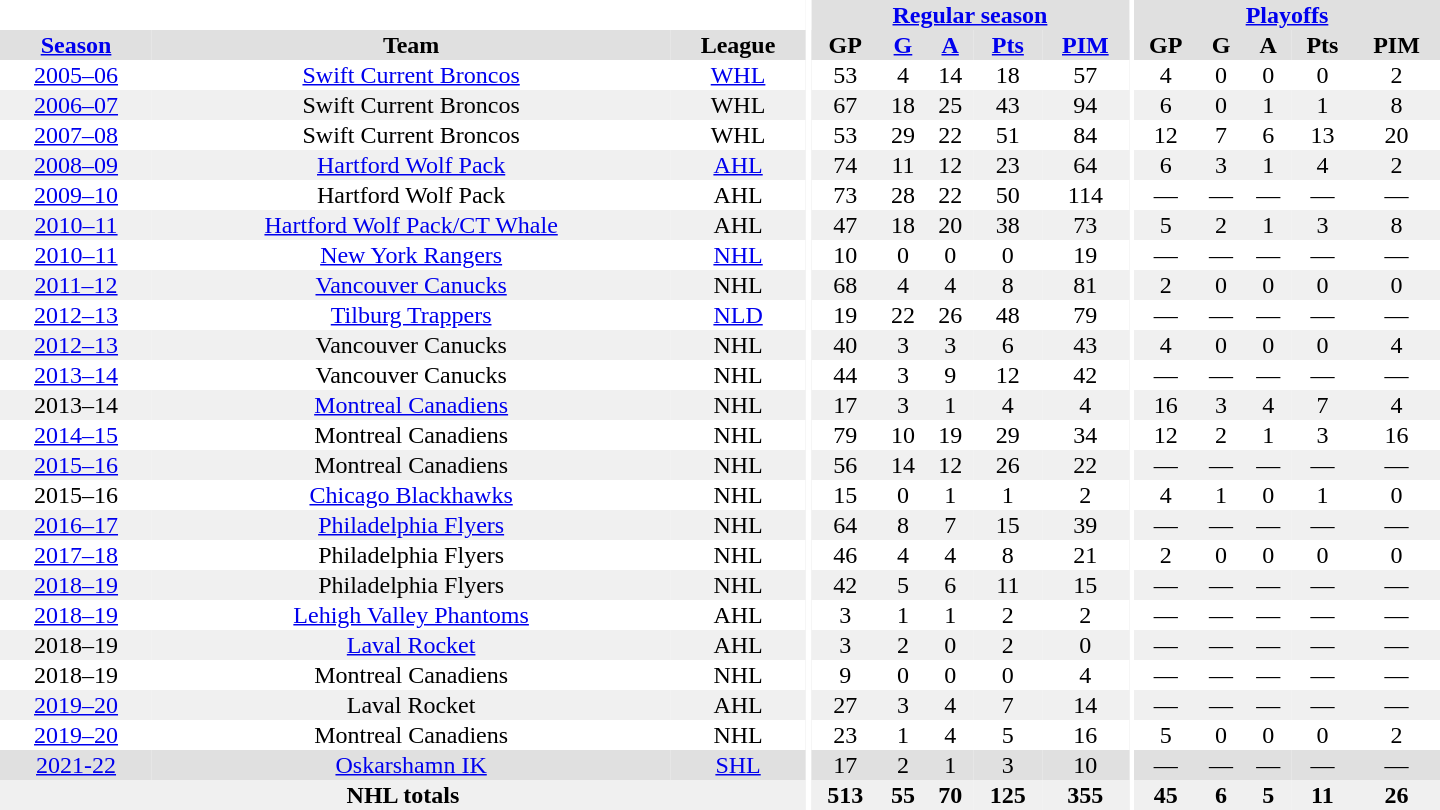<table border="0" cellpadding="1" cellspacing="0" style="text-align:center; width:60em">
<tr bgcolor="#e0e0e0">
<th colspan="3" bgcolor="#ffffff"></th>
<th rowspan="99" bgcolor="#ffffff"></th>
<th colspan="5"><a href='#'>Regular season</a></th>
<th rowspan="99" bgcolor="#ffffff"></th>
<th colspan="5"><a href='#'>Playoffs</a></th>
</tr>
<tr bgcolor="#e0e0e0">
<th><a href='#'>Season</a></th>
<th>Team</th>
<th>League</th>
<th>GP</th>
<th><a href='#'>G</a></th>
<th><a href='#'>A</a></th>
<th><a href='#'>Pts</a></th>
<th><a href='#'>PIM</a></th>
<th>GP</th>
<th>G</th>
<th>A</th>
<th>Pts</th>
<th>PIM</th>
</tr>
<tr>
<td><a href='#'>2005–06</a></td>
<td><a href='#'>Swift Current Broncos</a></td>
<td><a href='#'>WHL</a></td>
<td>53</td>
<td>4</td>
<td>14</td>
<td>18</td>
<td>57</td>
<td>4</td>
<td>0</td>
<td>0</td>
<td>0</td>
<td>2</td>
</tr>
<tr bgcolor="#f0f0f0">
<td><a href='#'>2006–07</a></td>
<td>Swift Current Broncos</td>
<td>WHL</td>
<td>67</td>
<td>18</td>
<td>25</td>
<td>43</td>
<td>94</td>
<td>6</td>
<td>0</td>
<td>1</td>
<td>1</td>
<td>8</td>
</tr>
<tr>
<td><a href='#'>2007–08</a></td>
<td>Swift Current Broncos</td>
<td>WHL</td>
<td>53</td>
<td>29</td>
<td>22</td>
<td>51</td>
<td>84</td>
<td>12</td>
<td>7</td>
<td>6</td>
<td>13</td>
<td>20</td>
</tr>
<tr bgcolor="#f0f0f0">
<td><a href='#'>2008–09</a></td>
<td><a href='#'>Hartford Wolf Pack</a></td>
<td><a href='#'>AHL</a></td>
<td>74</td>
<td>11</td>
<td>12</td>
<td>23</td>
<td>64</td>
<td>6</td>
<td>3</td>
<td>1</td>
<td>4</td>
<td>2</td>
</tr>
<tr>
<td><a href='#'>2009–10</a></td>
<td>Hartford Wolf Pack</td>
<td>AHL</td>
<td>73</td>
<td>28</td>
<td>22</td>
<td>50</td>
<td>114</td>
<td>—</td>
<td>—</td>
<td>—</td>
<td>—</td>
<td>—</td>
</tr>
<tr bgcolor="#f0f0f0">
<td><a href='#'>2010–11</a></td>
<td><a href='#'>Hartford Wolf Pack/CT Whale</a></td>
<td>AHL</td>
<td>47</td>
<td>18</td>
<td>20</td>
<td>38</td>
<td>73</td>
<td>5</td>
<td>2</td>
<td>1</td>
<td>3</td>
<td>8</td>
</tr>
<tr>
<td><a href='#'>2010–11</a></td>
<td><a href='#'>New York Rangers</a></td>
<td><a href='#'>NHL</a></td>
<td>10</td>
<td>0</td>
<td>0</td>
<td>0</td>
<td>19</td>
<td>—</td>
<td>—</td>
<td>—</td>
<td>—</td>
<td>—</td>
</tr>
<tr bgcolor="#f0f0f0">
<td><a href='#'>2011–12</a></td>
<td><a href='#'>Vancouver Canucks</a></td>
<td>NHL</td>
<td>68</td>
<td>4</td>
<td>4</td>
<td>8</td>
<td>81</td>
<td>2</td>
<td>0</td>
<td>0</td>
<td>0</td>
<td>0</td>
</tr>
<tr>
<td><a href='#'>2012–13</a></td>
<td><a href='#'>Tilburg Trappers</a></td>
<td><a href='#'>NLD</a></td>
<td>19</td>
<td>22</td>
<td>26</td>
<td>48</td>
<td>79</td>
<td>—</td>
<td>—</td>
<td>—</td>
<td>—</td>
<td>—</td>
</tr>
<tr bgcolor="#f0f0f0">
<td><a href='#'>2012–13</a></td>
<td>Vancouver Canucks</td>
<td>NHL</td>
<td>40</td>
<td>3</td>
<td>3</td>
<td>6</td>
<td>43</td>
<td>4</td>
<td>0</td>
<td>0</td>
<td>0</td>
<td>4</td>
</tr>
<tr>
<td><a href='#'>2013–14</a></td>
<td>Vancouver Canucks</td>
<td>NHL</td>
<td>44</td>
<td>3</td>
<td>9</td>
<td>12</td>
<td>42</td>
<td>—</td>
<td>—</td>
<td>—</td>
<td>—</td>
<td>—</td>
</tr>
<tr bgcolor="#f0f0f0">
<td>2013–14</td>
<td><a href='#'>Montreal Canadiens</a></td>
<td>NHL</td>
<td>17</td>
<td>3</td>
<td>1</td>
<td>4</td>
<td>4</td>
<td>16</td>
<td>3</td>
<td>4</td>
<td>7</td>
<td>4</td>
</tr>
<tr>
<td><a href='#'>2014–15</a></td>
<td>Montreal Canadiens</td>
<td>NHL</td>
<td>79</td>
<td>10</td>
<td>19</td>
<td>29</td>
<td>34</td>
<td>12</td>
<td>2</td>
<td>1</td>
<td>3</td>
<td>16</td>
</tr>
<tr bgcolor="#f0f0f0">
<td><a href='#'>2015–16</a></td>
<td>Montreal Canadiens</td>
<td>NHL</td>
<td>56</td>
<td>14</td>
<td>12</td>
<td>26</td>
<td>22</td>
<td>—</td>
<td>—</td>
<td>—</td>
<td>—</td>
<td>—</td>
</tr>
<tr>
<td>2015–16</td>
<td><a href='#'>Chicago Blackhawks</a></td>
<td>NHL</td>
<td>15</td>
<td>0</td>
<td>1</td>
<td>1</td>
<td>2</td>
<td>4</td>
<td>1</td>
<td>0</td>
<td>1</td>
<td>0</td>
</tr>
<tr bgcolor="#f0f0f0">
<td><a href='#'>2016–17</a></td>
<td><a href='#'>Philadelphia Flyers</a></td>
<td>NHL</td>
<td>64</td>
<td>8</td>
<td>7</td>
<td>15</td>
<td>39</td>
<td>—</td>
<td>—</td>
<td>—</td>
<td>—</td>
<td>—</td>
</tr>
<tr>
<td><a href='#'>2017–18</a></td>
<td>Philadelphia Flyers</td>
<td>NHL</td>
<td>46</td>
<td>4</td>
<td>4</td>
<td>8</td>
<td>21</td>
<td>2</td>
<td>0</td>
<td>0</td>
<td>0</td>
<td>0</td>
</tr>
<tr bgcolor="#f0f0f0">
<td><a href='#'>2018–19</a></td>
<td>Philadelphia Flyers</td>
<td>NHL</td>
<td>42</td>
<td>5</td>
<td>6</td>
<td>11</td>
<td>15</td>
<td>—</td>
<td>—</td>
<td>—</td>
<td>—</td>
<td>—</td>
</tr>
<tr>
<td><a href='#'>2018–19</a></td>
<td><a href='#'>Lehigh Valley Phantoms</a></td>
<td>AHL</td>
<td>3</td>
<td>1</td>
<td>1</td>
<td>2</td>
<td>2</td>
<td>—</td>
<td>—</td>
<td>—</td>
<td>—</td>
<td>—</td>
</tr>
<tr bgcolor="#f0f0f0">
<td>2018–19</td>
<td><a href='#'>Laval Rocket</a></td>
<td>AHL</td>
<td>3</td>
<td>2</td>
<td>0</td>
<td>2</td>
<td>0</td>
<td>—</td>
<td>—</td>
<td>—</td>
<td>—</td>
<td>—</td>
</tr>
<tr>
<td>2018–19</td>
<td>Montreal Canadiens</td>
<td>NHL</td>
<td>9</td>
<td>0</td>
<td>0</td>
<td>0</td>
<td>4</td>
<td>—</td>
<td>—</td>
<td>—</td>
<td>—</td>
<td>—</td>
</tr>
<tr bgcolor="#f0f0f0">
<td><a href='#'>2019–20</a></td>
<td>Laval Rocket</td>
<td>AHL</td>
<td>27</td>
<td>3</td>
<td>4</td>
<td>7</td>
<td>14</td>
<td>—</td>
<td>—</td>
<td>—</td>
<td>—</td>
<td>—</td>
</tr>
<tr>
<td><a href='#'>2019–20</a></td>
<td>Montreal Canadiens</td>
<td>NHL</td>
<td>23</td>
<td>1</td>
<td>4</td>
<td>5</td>
<td>16</td>
<td>5</td>
<td>0</td>
<td>0</td>
<td>0</td>
<td>2</td>
</tr>
<tr bgcolor="#e0e0e0">
<td><a href='#'>2021-22</a></td>
<td><a href='#'>Oskarshamn IK</a></td>
<td><a href='#'>SHL</a></td>
<td>17</td>
<td>2</td>
<td>1</td>
<td>3</td>
<td>10</td>
<td>—</td>
<td>—</td>
<td>—</td>
<td>—</td>
<td>—</td>
</tr>
<tr bgcolor="#f0f0f0">
<th colspan="3">NHL totals</th>
<th>513</th>
<th>55</th>
<th>70</th>
<th>125</th>
<th>355</th>
<th>45</th>
<th>6</th>
<th>5</th>
<th>11</th>
<th>26</th>
</tr>
</table>
